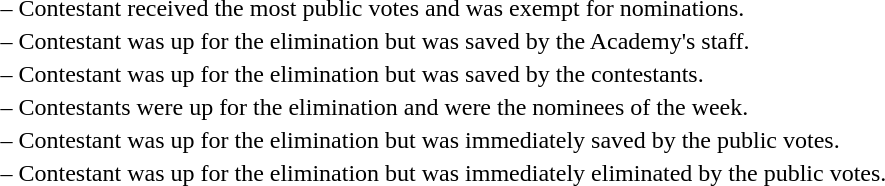<table>
<tr>
<td> –</td>
<td>Contestant received the most public votes and was exempt for nominations.</td>
</tr>
<tr>
<td> –</td>
<td>Contestant was up for the elimination but was saved by the Academy's staff.</td>
</tr>
<tr>
<td> –</td>
<td>Contestant was up for the elimination but was saved by the contestants.</td>
</tr>
<tr>
<td> –</td>
<td>Contestants were up for the elimination and were the nominees of the week.</td>
</tr>
<tr>
<td> –</td>
<td>Contestant was up for the elimination but was immediately saved by the public votes.</td>
</tr>
<tr>
<td> –</td>
<td>Contestant was up for the elimination but was immediately eliminated by the public votes.</td>
</tr>
</table>
